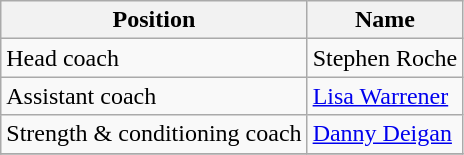<table class="wikitable">
<tr>
<th>Position</th>
<th>Name</th>
</tr>
<tr>
<td>Head coach</td>
<td> Stephen Roche</td>
</tr>
<tr>
<td>Assistant coach</td>
<td> <a href='#'>Lisa Warrener</a></td>
</tr>
<tr>
<td>Strength & conditioning coach</td>
<td> <a href='#'>Danny Deigan</a></td>
</tr>
<tr>
</tr>
</table>
